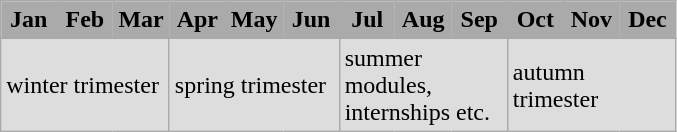<table class="wikitable">
<tr>
<th style="width: 30px; background: #aaa;">Jan</th>
<th style="width: 30px; background: #aaa;">Feb</th>
<th style="width: 30px; background: #aaa;">Mar</th>
<th style="width: 30px; background: #aaa;">Apr</th>
<th style="width: 30px; background: #aaa;">May</th>
<th style="width: 30px; background: #aaa;">Jun</th>
<th style="width: 30px; background: #aaa;">Jul</th>
<th style="width: 30px; background: #aaa;">Aug</th>
<th style="width: 30px; background: #aaa;">Sep</th>
<th style="width: 30px; background: #aaa;">Oct</th>
<th style="width: 30px; background: #aaa;">Nov</th>
<th style="width: 30px; background: #aaa;">Dec</th>
</tr>
<tr>
<td style="background: #ddd" colspan="3">winter trimester</td>
<td style="background: #ddd" colspan="3">spring trimester</td>
<td style="background: #ddd" colspan="3">summer modules, internships etc.</td>
<td style="background: #ddd" colspan="3">autumn trimester</td>
</tr>
</table>
